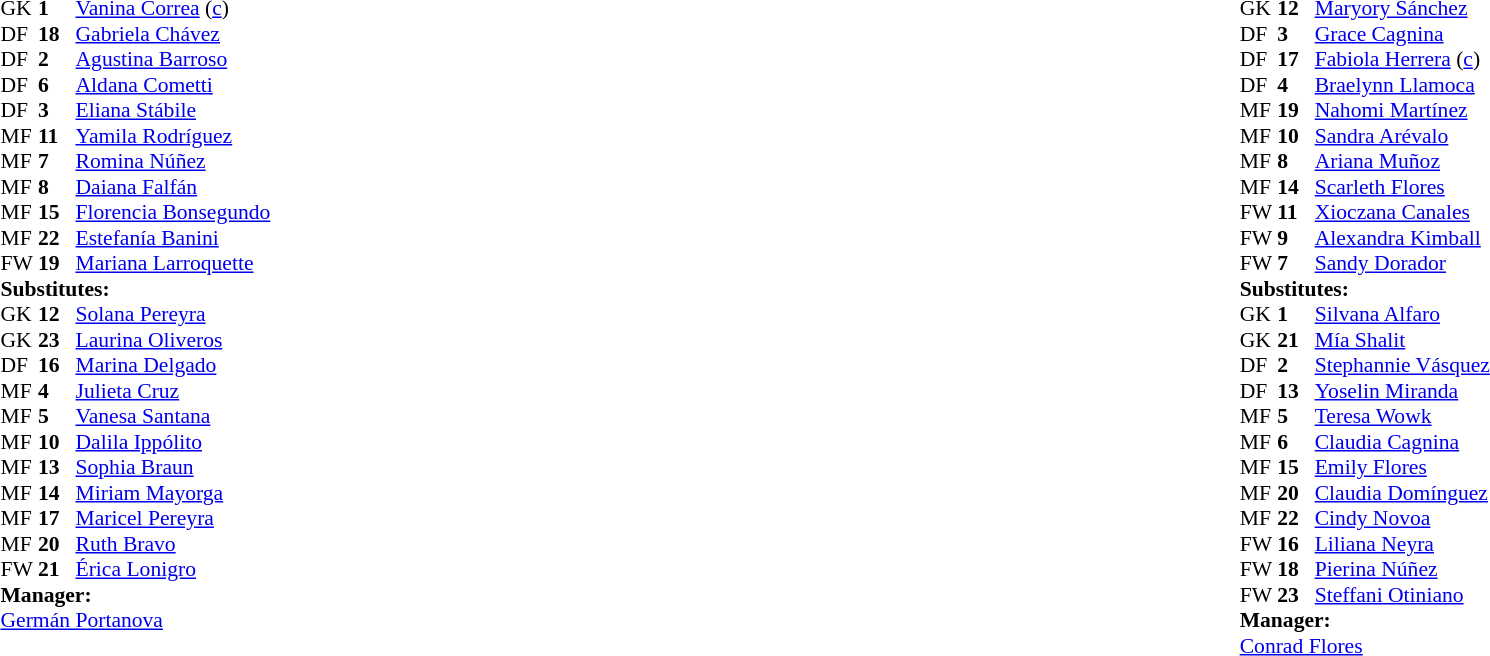<table width="100%">
<tr>
<td style="vertical-align:top; width:40%"><br><table style="font-size: 90%" cellspacing="0" cellpadding="0">
<tr>
<th width=25></th>
<th width=25></th>
</tr>
<tr>
<td>GK</td>
<td><strong>1</strong></td>
<td><a href='#'>Vanina Correa</a> (<a href='#'>c</a>)</td>
</tr>
<tr>
<td>DF</td>
<td><strong>18</strong></td>
<td><a href='#'>Gabriela Chávez</a></td>
<td></td>
<td></td>
</tr>
<tr>
<td>DF</td>
<td><strong>2</strong></td>
<td><a href='#'>Agustina Barroso</a></td>
</tr>
<tr>
<td>DF</td>
<td><strong>6</strong></td>
<td><a href='#'>Aldana Cometti</a></td>
<td></td>
<td></td>
</tr>
<tr>
<td>DF</td>
<td><strong>3</strong></td>
<td><a href='#'>Eliana Stábile</a></td>
</tr>
<tr>
<td>MF</td>
<td><strong>11</strong></td>
<td><a href='#'>Yamila Rodríguez</a></td>
</tr>
<tr>
<td>MF</td>
<td><strong>7</strong></td>
<td><a href='#'>Romina Núñez</a></td>
<td></td>
<td></td>
</tr>
<tr>
<td>MF</td>
<td><strong>8</strong></td>
<td><a href='#'>Daiana Falfán</a></td>
</tr>
<tr>
<td>MF</td>
<td><strong>15</strong></td>
<td><a href='#'>Florencia Bonsegundo</a></td>
</tr>
<tr>
<td>MF</td>
<td><strong>22</strong></td>
<td><a href='#'>Estefanía Banini</a></td>
<td></td>
<td></td>
</tr>
<tr>
<td>FW</td>
<td><strong>19</strong></td>
<td><a href='#'>Mariana Larroquette</a></td>
<td></td>
<td></td>
</tr>
<tr>
<td colspan=3><strong>Substitutes:</strong></td>
</tr>
<tr>
<td>GK</td>
<td><strong>12</strong></td>
<td><a href='#'>Solana Pereyra</a></td>
</tr>
<tr>
<td>GK</td>
<td><strong>23</strong></td>
<td><a href='#'>Laurina Oliveros</a></td>
</tr>
<tr>
<td>DF</td>
<td><strong>16</strong></td>
<td><a href='#'>Marina Delgado</a></td>
<td></td>
<td></td>
</tr>
<tr>
<td>MF</td>
<td><strong>4</strong></td>
<td><a href='#'>Julieta Cruz</a></td>
</tr>
<tr>
<td>MF</td>
<td><strong>5</strong></td>
<td><a href='#'>Vanesa Santana</a></td>
</tr>
<tr>
<td>MF</td>
<td><strong>10</strong></td>
<td><a href='#'>Dalila Ippólito</a></td>
<td></td>
<td></td>
</tr>
<tr>
<td>MF</td>
<td><strong>13</strong></td>
<td><a href='#'>Sophia Braun</a></td>
</tr>
<tr>
<td>MF</td>
<td><strong>14</strong></td>
<td><a href='#'>Miriam Mayorga</a></td>
<td></td>
<td></td>
</tr>
<tr>
<td>MF</td>
<td><strong>17</strong></td>
<td><a href='#'>Maricel Pereyra</a></td>
</tr>
<tr>
<td>MF</td>
<td><strong>20</strong></td>
<td><a href='#'>Ruth Bravo</a></td>
<td></td>
<td></td>
</tr>
<tr>
<td>FW</td>
<td><strong>21</strong></td>
<td><a href='#'>Érica Lonigro</a></td>
<td></td>
<td></td>
</tr>
<tr>
<td></td>
</tr>
<tr>
<td colspan=3><strong>Manager:</strong></td>
</tr>
<tr>
<td colspan="4"><a href='#'>Germán Portanova</a></td>
</tr>
</table>
</td>
<td style="vertical-align:top; width:50%"><br><table cellspacing="0" cellpadding="0" style="font-size:90%; margin:auto">
<tr>
<th width=25></th>
<th width=25></th>
</tr>
<tr>
<td>GK</td>
<td><strong>12</strong></td>
<td><a href='#'>Maryory Sánchez</a></td>
</tr>
<tr>
<td>DF</td>
<td><strong>3</strong></td>
<td><a href='#'>Grace Cagnina</a></td>
<td></td>
<td></td>
</tr>
<tr>
<td>DF</td>
<td><strong>17</strong></td>
<td><a href='#'>Fabiola Herrera</a> (<a href='#'>c</a>)</td>
</tr>
<tr>
<td>DF</td>
<td><strong>4</strong></td>
<td><a href='#'>Braelynn Llamoca</a></td>
</tr>
<tr>
<td>MF</td>
<td><strong>19</strong></td>
<td><a href='#'>Nahomi Martínez</a></td>
</tr>
<tr>
<td>MF</td>
<td><strong>10</strong></td>
<td><a href='#'>Sandra Arévalo</a></td>
</tr>
<tr>
<td>MF</td>
<td><strong>8</strong></td>
<td><a href='#'>Ariana Muñoz</a></td>
<td></td>
<td></td>
</tr>
<tr>
<td>MF</td>
<td><strong>14</strong></td>
<td><a href='#'>Scarleth Flores</a></td>
</tr>
<tr>
<td>FW</td>
<td><strong>11</strong></td>
<td><a href='#'>Xioczana Canales</a></td>
<td></td>
<td></td>
</tr>
<tr>
<td>FW</td>
<td><strong>9</strong></td>
<td><a href='#'>Alexandra Kimball</a></td>
<td></td>
<td></td>
</tr>
<tr>
<td>FW</td>
<td><strong>7</strong></td>
<td><a href='#'>Sandy Dorador</a></td>
<td></td>
<td></td>
</tr>
<tr>
<td colspan=3><strong>Substitutes:</strong></td>
</tr>
<tr>
<td>GK</td>
<td><strong>1</strong></td>
<td><a href='#'>Silvana Alfaro</a></td>
</tr>
<tr>
<td>GK</td>
<td><strong>21</strong></td>
<td><a href='#'>Mía Shalit</a></td>
</tr>
<tr>
<td>DF</td>
<td><strong>2</strong></td>
<td><a href='#'>Stephannie Vásquez</a></td>
</tr>
<tr>
<td>DF</td>
<td><strong>13</strong></td>
<td><a href='#'>Yoselin Miranda</a></td>
</tr>
<tr>
<td>MF</td>
<td><strong>5</strong></td>
<td><a href='#'>Teresa Wowk</a></td>
</tr>
<tr>
<td>MF</td>
<td><strong>6</strong></td>
<td><a href='#'>Claudia Cagnina</a></td>
<td></td>
<td></td>
</tr>
<tr>
<td>MF</td>
<td><strong>15</strong></td>
<td><a href='#'>Emily Flores</a></td>
<td></td>
<td></td>
</tr>
<tr>
<td>MF</td>
<td><strong>20</strong></td>
<td><a href='#'>Claudia Domínguez</a></td>
<td></td>
<td></td>
</tr>
<tr>
<td>MF</td>
<td><strong>22</strong></td>
<td><a href='#'>Cindy Novoa</a></td>
<td></td>
<td></td>
</tr>
<tr>
<td>FW</td>
<td><strong>16</strong></td>
<td><a href='#'>Liliana Neyra</a></td>
</tr>
<tr>
<td>FW</td>
<td><strong>18</strong></td>
<td><a href='#'>Pierina Núñez</a></td>
<td></td>
<td></td>
</tr>
<tr>
<td>FW</td>
<td><strong>23</strong></td>
<td><a href='#'>Steffani Otiniano</a></td>
</tr>
<tr>
<td colspan=3><strong>Manager:</strong></td>
</tr>
<tr>
<td colspan="4"><a href='#'>Conrad Flores</a></td>
</tr>
</table>
</td>
</tr>
</table>
